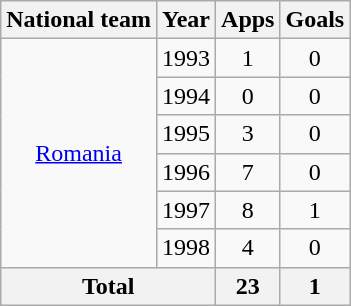<table class="wikitable" style="text-align:center">
<tr>
<th>National team</th>
<th>Year</th>
<th>Apps</th>
<th>Goals</th>
</tr>
<tr>
<td rowspan="6"><a href='#'>Romania</a></td>
<td>1993</td>
<td>1</td>
<td>0</td>
</tr>
<tr>
<td>1994</td>
<td>0</td>
<td>0</td>
</tr>
<tr>
<td>1995</td>
<td>3</td>
<td>0</td>
</tr>
<tr>
<td>1996</td>
<td>7</td>
<td>0</td>
</tr>
<tr>
<td>1997</td>
<td>8</td>
<td>1</td>
</tr>
<tr>
<td>1998</td>
<td>4</td>
<td>0</td>
</tr>
<tr>
<th colspan="2">Total</th>
<th>23</th>
<th>1</th>
</tr>
</table>
